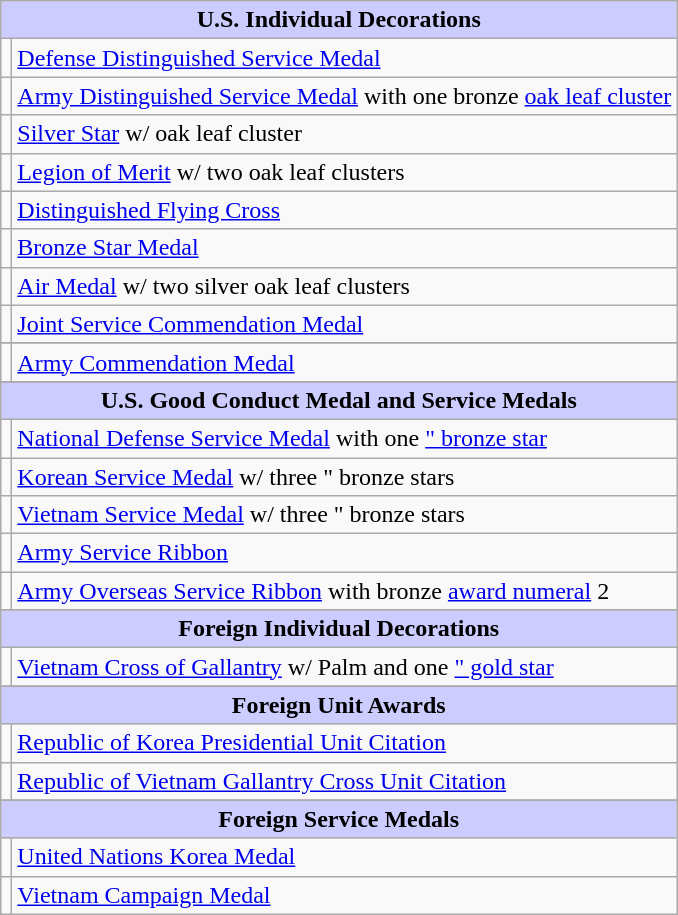<table class="wikitable">
<tr style=background:#ccccff;" align=center>
<td colspan=2><strong>U.S. Individual Decorations</strong></td>
</tr>
<tr>
<td></td>
<td><a href='#'>Defense Distinguished Service Medal</a></td>
</tr>
<tr>
<td></td>
<td><a href='#'>Army Distinguished Service Medal</a> with one bronze <a href='#'>oak leaf cluster</a></td>
</tr>
<tr>
<td></td>
<td><a href='#'>Silver Star</a> w/ oak leaf cluster</td>
</tr>
<tr>
<td><span></span><span></span></td>
<td><a href='#'>Legion of Merit</a> w/ two oak leaf clusters</td>
</tr>
<tr>
<td></td>
<td><a href='#'>Distinguished Flying Cross</a></td>
</tr>
<tr>
<td></td>
<td><a href='#'>Bronze Star Medal</a></td>
</tr>
<tr>
<td><span></span><span></span></td>
<td><a href='#'>Air Medal</a> w/ two silver oak leaf clusters</td>
</tr>
<tr>
<td></td>
<td><a href='#'>Joint Service Commendation Medal</a></td>
</tr>
<tr>
</tr>
<tr>
<td></td>
<td><a href='#'>Army Commendation Medal</a></td>
</tr>
<tr>
</tr>
<tr style=background:#ccccff;" align=center>
<td colspan=2><strong>U.S. Good Conduct Medal and Service Medals</strong></td>
</tr>
<tr>
<td></td>
<td><a href='#'>National Defense Service Medal</a> with one <a href='#'>" bronze star</a></td>
</tr>
<tr>
<td><span></span><span></span><span></span></td>
<td><a href='#'>Korean Service Medal</a> w/ three " bronze stars</td>
</tr>
<tr>
<td><span></span><span></span><span></span></td>
<td><a href='#'>Vietnam Service Medal</a> w/ three " bronze stars</td>
</tr>
<tr>
<td></td>
<td><a href='#'>Army Service Ribbon</a></td>
</tr>
<tr>
<td><span></span></td>
<td><a href='#'>Army Overseas Service Ribbon</a> with bronze <a href='#'>award numeral</a> 2</td>
</tr>
<tr>
</tr>
<tr style=background:#ccccff;" align=center>
<td colspan=2><strong>Foreign Individual Decorations</strong></td>
</tr>
<tr>
<td></td>
<td><a href='#'>Vietnam Cross of Gallantry</a> w/ Palm and one <a href='#'>" gold star</a></td>
</tr>
<tr>
</tr>
<tr style=background:#ccccff;" align=center>
<td colspan=2><strong>Foreign Unit Awards</strong></td>
</tr>
<tr>
<td></td>
<td><a href='#'>Republic of Korea Presidential Unit Citation</a></td>
</tr>
<tr>
<td></td>
<td><a href='#'>Republic of Vietnam Gallantry Cross Unit Citation</a></td>
</tr>
<tr>
</tr>
<tr style=background:#ccccff;" align=center>
<td colspan=2><strong>Foreign Service Medals</strong></td>
</tr>
<tr>
<td></td>
<td><a href='#'>United Nations Korea Medal</a></td>
</tr>
<tr>
<td></td>
<td><a href='#'>Vietnam Campaign Medal</a></td>
</tr>
</table>
